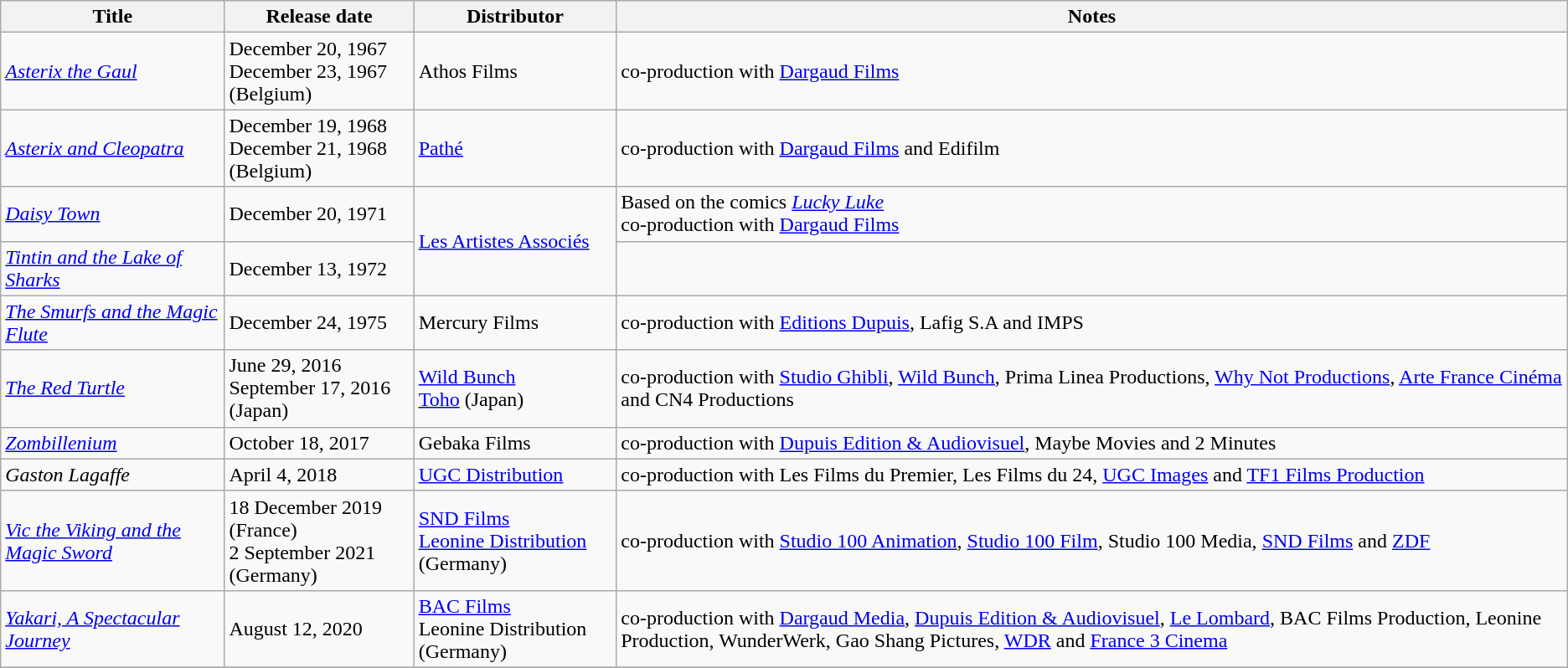<table class="wikitable sortable">
<tr>
<th>Title</th>
<th>Release date</th>
<th>Distributor</th>
<th>Notes</th>
</tr>
<tr>
<td><em><a href='#'>Asterix the Gaul</a></em></td>
<td>December 20, 1967<br>December 23, 1967 (Belgium)</td>
<td>Athos Films</td>
<td>co-production with <a href='#'>Dargaud Films</a></td>
</tr>
<tr>
<td><em><a href='#'>Asterix and Cleopatra</a></em></td>
<td>December 19, 1968<br>December 21, 1968 (Belgium)</td>
<td><a href='#'>Pathé</a></td>
<td>co-production with <a href='#'>Dargaud Films</a> and Edifilm</td>
</tr>
<tr>
<td><em><a href='#'>Daisy Town</a></em></td>
<td>December 20, 1971</td>
<td rowspan="2"><a href='#'>Les Artistes Associés</a></td>
<td>Based on the comics <em><a href='#'>Lucky Luke</a></em><br>co-production with <a href='#'>Dargaud Films</a></td>
</tr>
<tr>
<td><em><a href='#'>Tintin and the Lake of Sharks</a></em></td>
<td>December 13, 1972</td>
<td></td>
</tr>
<tr>
<td><em><a href='#'>The Smurfs and the Magic Flute</a></em></td>
<td>December 24, 1975</td>
<td>Mercury Films</td>
<td>co-production with <a href='#'>Editions Dupuis</a>, Lafig S.A and IMPS</td>
</tr>
<tr>
<td><em><a href='#'>The Red Turtle</a></em></td>
<td>June 29, 2016<br>September 17, 2016 (Japan)</td>
<td><a href='#'>Wild Bunch</a><br><a href='#'>Toho</a> (Japan)</td>
<td>co-production with <a href='#'>Studio Ghibli</a>, <a href='#'>Wild Bunch</a>, Prima Linea Productions, <a href='#'>Why Not Productions</a>, <a href='#'>Arte France Cinéma</a> and CN4 Productions</td>
</tr>
<tr>
<td><em><a href='#'>Zombillenium</a></em></td>
<td>October 18, 2017</td>
<td>Gebaka Films</td>
<td>co-production with <a href='#'>Dupuis Edition & Audiovisuel</a>, Maybe Movies and 2 Minutes</td>
</tr>
<tr>
<td><em>Gaston Lagaffe</em></td>
<td>April 4, 2018</td>
<td><a href='#'>UGC Distribution</a></td>
<td>co-production with Les Films du Premier, Les Films du 24, <a href='#'>UGC Images</a> and <a href='#'>TF1 Films Production</a></td>
</tr>
<tr>
<td><em><a href='#'>Vic the Viking and the Magic Sword</a></em></td>
<td>18 December 2019 (France)<br>2 September 2021 (Germany)</td>
<td><a href='#'>SND Films</a><br><a href='#'>Leonine Distribution</a> (Germany)</td>
<td>co-production with <a href='#'>Studio 100 Animation</a>, <a href='#'>Studio 100 Film</a>, Studio 100 Media, <a href='#'>SND Films</a> and <a href='#'>ZDF</a></td>
</tr>
<tr>
<td><em><a href='#'>Yakari, A Spectacular Journey</a></em></td>
<td>August 12, 2020</td>
<td><a href='#'>BAC Films</a><br>Leonine Distribution (Germany)</td>
<td>co-production with <a href='#'>Dargaud Media</a>, <a href='#'>Dupuis Edition & Audiovisuel</a>, <a href='#'>Le Lombard</a>, BAC Films Production, Leonine Production, WunderWerk, Gao Shang Pictures, <a href='#'>WDR</a> and <a href='#'>France 3 Cinema</a></td>
</tr>
<tr>
</tr>
</table>
